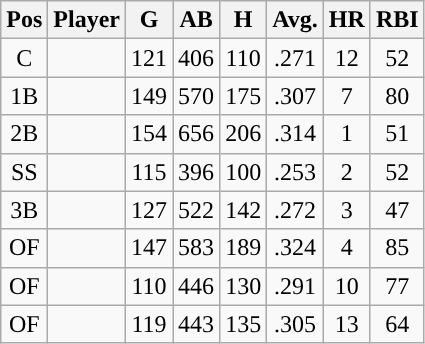<table class="wikitable sortable" style="text-align:center;">
<tr>
<th>Pos</th>
<th>Player</th>
<th>G</th>
<th>AB</th>
<th>H</th>
<th>Avg.</th>
<th>HR</th>
<th>RBI</th>
</tr>
<tr>
<td>C</td>
<td></td>
<td>121</td>
<td>406</td>
<td>110</td>
<td>.271</td>
<td>12</td>
<td>52</td>
</tr>
<tr>
<td>1B</td>
<td></td>
<td>149</td>
<td>570</td>
<td>175</td>
<td>.307</td>
<td>7</td>
<td>80</td>
</tr>
<tr>
<td>2B</td>
<td></td>
<td>154</td>
<td>656</td>
<td>206</td>
<td>.314</td>
<td>1</td>
<td>51</td>
</tr>
<tr>
<td>SS</td>
<td></td>
<td>115</td>
<td>396</td>
<td>100</td>
<td>.253</td>
<td>2</td>
<td>52</td>
</tr>
<tr>
<td>3B</td>
<td></td>
<td>127</td>
<td>522</td>
<td>142</td>
<td>.272</td>
<td>3</td>
<td>47</td>
</tr>
<tr>
<td>OF</td>
<td></td>
<td>147</td>
<td>583</td>
<td>189</td>
<td>.324</td>
<td>4</td>
<td>85</td>
</tr>
<tr>
<td>OF</td>
<td></td>
<td>110</td>
<td>446</td>
<td>130</td>
<td>.291</td>
<td>10</td>
<td>77</td>
</tr>
<tr>
<td>OF</td>
<td></td>
<td>119</td>
<td>443</td>
<td>135</td>
<td>.305</td>
<td>13</td>
<td>64</td>
</tr>
</table>
